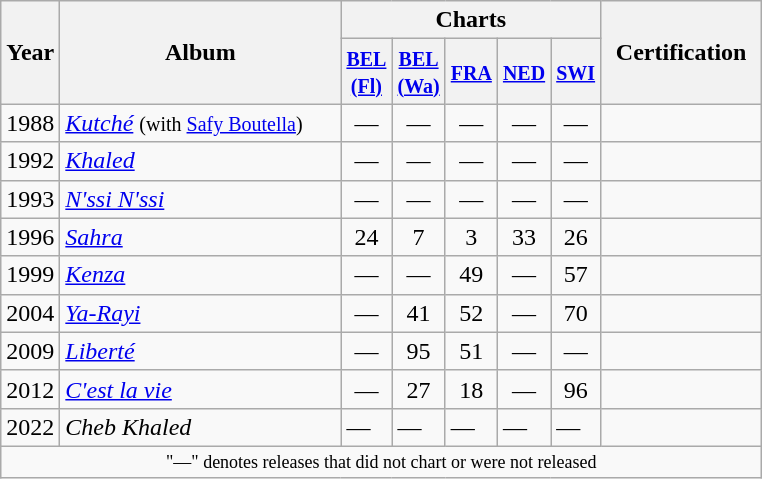<table class="wikitable">
<tr>
<th style="text-align:center" rowspan="2">Year</th>
<th rowspan="2" style="text-align:center; width:180px">Album</th>
<th style="text-align:center" colspan="5">Charts</th>
<th rowspan="2" style="text-align:center; width:100px">Certification</th>
</tr>
<tr>
<th style="width:20px;"><small><a href='#'>BEL<br>(Fl)</a></small></th>
<th style="width:20px;"><small><a href='#'>BEL<br>(Wa)</a></small></th>
<th style="width:20px;"><small><a href='#'>FRA</a><br></small></th>
<th style="width:20px;"><small><a href='#'>NED</a></small></th>
<th style="width:20px;"><small><a href='#'>SWI</a></small></th>
</tr>
<tr>
<td style="text-align:center;">1988</td>
<td><em><a href='#'>Kutché</a></em> <small>(with <a href='#'>Safy Boutella</a>)</small></td>
<td style="text-align:center;">—</td>
<td style="text-align:center;">—</td>
<td style="text-align:center;">—</td>
<td style="text-align:center;">—</td>
<td style="text-align:center;">—</td>
<td style="text-align:center;"></td>
</tr>
<tr>
<td style="text-align:center;">1992</td>
<td><em><a href='#'>Khaled</a></em></td>
<td style="text-align:center;">—</td>
<td style="text-align:center;">—</td>
<td style="text-align:center;">—</td>
<td style="text-align:center;">—</td>
<td style="text-align:center;">—</td>
<td style="text-align:center;"></td>
</tr>
<tr>
<td style="text-align:center;">1993</td>
<td><em><a href='#'>N'ssi N'ssi</a></em></td>
<td style="text-align:center;">—</td>
<td style="text-align:center;">—</td>
<td style="text-align:center;">—</td>
<td style="text-align:center;">—</td>
<td style="text-align:center;">—</td>
<td style="text-align:center;"></td>
</tr>
<tr>
<td style="text-align:center;">1996</td>
<td><em><a href='#'>Sahra</a></em></td>
<td style="text-align:center;">24</td>
<td style="text-align:center;">7</td>
<td style="text-align:center;">3</td>
<td style="text-align:center;">33</td>
<td style="text-align:center;">26</td>
<td style="text-align:center;"></td>
</tr>
<tr>
<td style="text-align:center;">1999</td>
<td><em><a href='#'>Kenza</a></em></td>
<td style="text-align:center;">—</td>
<td style="text-align:center;">—</td>
<td style="text-align:center;">49</td>
<td style="text-align:center;">—</td>
<td style="text-align:center;">57</td>
<td style="text-align:center;"></td>
</tr>
<tr>
<td style="text-align:center;">2004</td>
<td><em><a href='#'>Ya-Rayi</a></em></td>
<td style="text-align:center;">—</td>
<td style="text-align:center;">41</td>
<td style="text-align:center;">52</td>
<td style="text-align:center;">—</td>
<td style="text-align:center;">70</td>
<td style="text-align:center;"></td>
</tr>
<tr>
<td style="text-align:center;">2009</td>
<td><em><a href='#'>Liberté</a></em></td>
<td style="text-align:center;">—</td>
<td style="text-align:center;">95</td>
<td style="text-align:center;">51</td>
<td style="text-align:center;">—</td>
<td style="text-align:center;">—</td>
<td style="text-align:center;"></td>
</tr>
<tr>
<td style="text-align:center;">2012</td>
<td><em><a href='#'>C'est la vie</a></em></td>
<td style="text-align:center;">—</td>
<td style="text-align:center;">27</td>
<td style="text-align:center;">18</td>
<td style="text-align:center;">—</td>
<td style="text-align:center;">96</td>
<td style="text-align:center;"></td>
</tr>
<tr>
<td>2022</td>
<td><em>Cheb Khaled</em></td>
<td>—</td>
<td>—</td>
<td>—</td>
<td>—</td>
<td>—</td>
<td></td>
</tr>
<tr>
<td colspan="11"  style="font-size:9pt; text-align:center;">"—" denotes releases that did not chart or were not released</td>
</tr>
</table>
